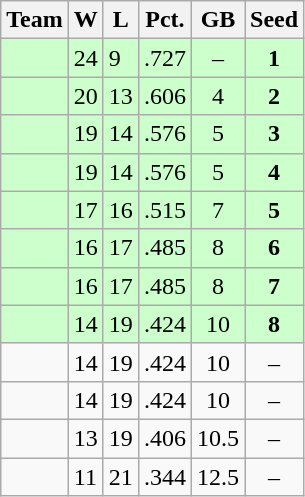<table class=wikitable>
<tr>
<th>Team</th>
<th>W</th>
<th>L</th>
<th>Pct.</th>
<th>GB</th>
<th>Seed</th>
</tr>
<tr bgcolor=#ccffcc>
<td></td>
<td>24</td>
<td>9</td>
<td>.727</td>
<td style="text-align:center;">–</td>
<td style="text-align:center;"><strong>1</strong></td>
</tr>
<tr bgcolor=#ccffcc>
<td></td>
<td>20</td>
<td>13</td>
<td>.606</td>
<td style="text-align:center;">4</td>
<td style="text-align:center;"><strong>2</strong></td>
</tr>
<tr bgcolor=#ccffcc>
<td></td>
<td>19</td>
<td>14</td>
<td>.576</td>
<td style="text-align:center;">5</td>
<td style="text-align:center;"><strong>3</strong></td>
</tr>
<tr bgcolor=#ccffcc>
<td></td>
<td>19</td>
<td>14</td>
<td>.576</td>
<td style="text-align:center;">5</td>
<td style="text-align:center;"><strong>4</strong></td>
</tr>
<tr bgcolor=#ccffcc>
<td></td>
<td>17</td>
<td>16</td>
<td>.515</td>
<td style="text-align:center;">7</td>
<td style="text-align:center;"><strong>5</strong></td>
</tr>
<tr bgcolor=#ccffcc>
<td></td>
<td>16</td>
<td>17</td>
<td>.485</td>
<td style="text-align:center;">8</td>
<td style="text-align:center;"><strong>6</strong></td>
</tr>
<tr bgcolor=#ccffcc>
<td></td>
<td>16</td>
<td>17</td>
<td>.485</td>
<td style="text-align:center;">8</td>
<td style="text-align:center;"><strong>7</strong></td>
</tr>
<tr bgcolor=#ccffcc>
<td></td>
<td>14</td>
<td>19</td>
<td>.424</td>
<td style="text-align:center;">10</td>
<td style="text-align:center;"><strong>8</strong></td>
</tr>
<tr>
<td></td>
<td>14</td>
<td>19</td>
<td>.424</td>
<td style="text-align:center;">10</td>
<td style="text-align:center;">–</td>
</tr>
<tr>
<td></td>
<td>14</td>
<td>19</td>
<td>.424</td>
<td style="text-align:center;">10</td>
<td style="text-align:center;">–</td>
</tr>
<tr>
<td></td>
<td>13</td>
<td>19</td>
<td>.406</td>
<td style="text-align:center;">10.5</td>
<td style="text-align:center;">–</td>
</tr>
<tr>
<td></td>
<td>11</td>
<td>21</td>
<td>.344</td>
<td style="text-align:center;">12.5</td>
<td style="text-align:center;">–</td>
</tr>
</table>
